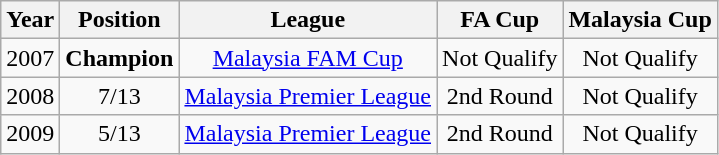<table class="wikitable float-right">
<tr>
<th>Year</th>
<th>Position</th>
<th>League</th>
<th>FA Cup</th>
<th>Malaysia Cup</th>
</tr>
<tr>
<td>2007</td>
<td valign="middle" align="center"><strong>Champion</strong></td>
<td valign="middle" align="center"><a href='#'>Malaysia FAM Cup</a></td>
<td valign="middle" align="center">Not Qualify</td>
<td valign="middle" align="center">Not Qualify</td>
</tr>
<tr>
<td>2008</td>
<td valign="middle" align="center">7/13</td>
<td valign="middle" align="center"><a href='#'>Malaysia Premier League</a></td>
<td valign="middle" align="center">2nd Round</td>
<td valign="middle" align="center">Not Qualify</td>
</tr>
<tr>
<td>2009</td>
<td valign="middle" align="center">5/13</td>
<td valign="middle" align="center"><a href='#'>Malaysia Premier League</a></td>
<td valign="middle" align="center">2nd Round</td>
<td valign="middle" align="center">Not Qualify</td>
</tr>
</table>
